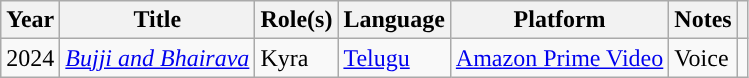<table class="wikitable ">
<tr>
<th scope="col">Year</th>
<th scope="col">Title</th>
<th scope="col">Role(s)</th>
<th scope="col">Language</th>
<th scope="col">Platform</th>
<th scope="col">Notes</th>
<th scope="col" ></th>
</tr>
<tr>
<td>2024</td>
<td><em><a href='#'>Bujji and Bhairava</a></em></td>
<td>Kyra</td>
<td><a href='#'>Telugu</a></td>
<td><a href='#'>Amazon Prime Video</a></td>
<td>Voice</td>
<td></td>
</tr>
</table>
